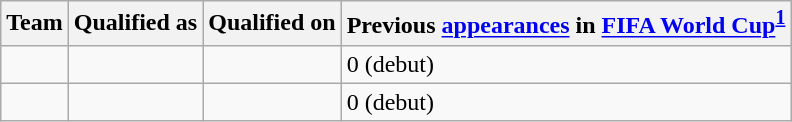<table class="wikitable sortable">
<tr>
<th>Team</th>
<th>Qualified as</th>
<th>Qualified on</th>
<th data-sort-type="number">Previous <a href='#'>appearances</a> in <a href='#'>FIFA World Cup</a><sup><strong><a href='#'>1</a></strong></sup></th>
</tr>
<tr>
<td></td>
<td></td>
<td></td>
<td>0 (debut)</td>
</tr>
<tr>
<td></td>
<td></td>
<td></td>
<td>0 (debut)</td>
</tr>
</table>
